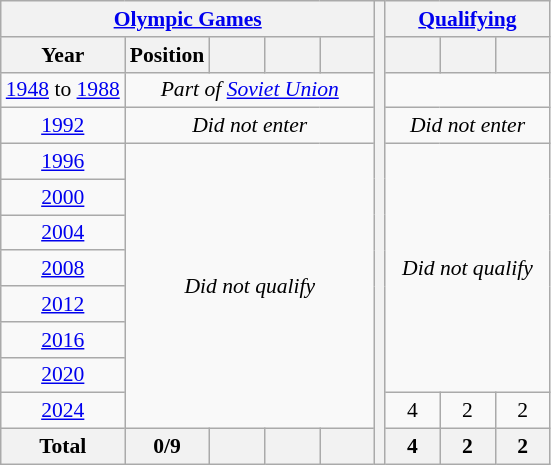<table class="wikitable" style="text-align: center;font-size:90%;">
<tr>
<th colspan=5><a href='#'>Olympic Games</a></th>
<th rowspan=13></th>
<th colspan=3><a href='#'>Qualifying</a></th>
</tr>
<tr>
<th>Year</th>
<th>Position</th>
<th width=30></th>
<th width=30></th>
<th width=30></th>
<th width=30></th>
<th width=30></th>
<th width=30></th>
</tr>
<tr>
<td><a href='#'>1948</a> to <a href='#'>1988</a></td>
<td colspan=4><em>Part of <a href='#'>Soviet Union</a></em></td>
</tr>
<tr>
<td> <a href='#'>1992</a></td>
<td colspan=4><em>Did not enter</em></td>
<td colspan=3><em>Did not enter</em></td>
</tr>
<tr>
<td> <a href='#'>1996</a></td>
<td colspan=4 rowspan=8><em>Did not qualify</em></td>
<td colspan=3 rowspan=7><em>Did not qualify</em></td>
</tr>
<tr>
<td> <a href='#'>2000</a></td>
</tr>
<tr>
<td> <a href='#'>2004</a></td>
</tr>
<tr>
<td> <a href='#'>2008</a></td>
</tr>
<tr>
<td> <a href='#'>2012</a></td>
</tr>
<tr>
<td> <a href='#'>2016</a></td>
</tr>
<tr>
<td> <a href='#'>2020</a></td>
</tr>
<tr>
<td> <a href='#'>2024</a></td>
<td>4</td>
<td>2</td>
<td>2</td>
</tr>
<tr>
<th>Total</th>
<th>0/9</th>
<th></th>
<th></th>
<th></th>
<th>4</th>
<th>2</th>
<th>2</th>
</tr>
</table>
